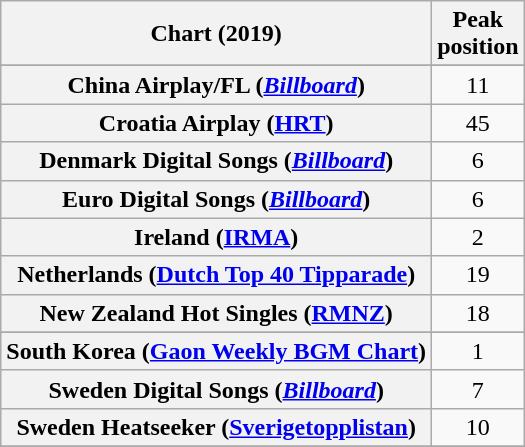<table class="wikitable sortable plainrowheaders" style="text-align:center">
<tr>
<th scope="col">Chart (2019)</th>
<th scope="col">Peak<br>position</th>
</tr>
<tr>
</tr>
<tr>
<th scope="row">China Airplay/FL (<em><a href='#'>Billboard</a></em>)</th>
<td>11</td>
</tr>
<tr>
<th scope="row">Croatia Airplay (<a href='#'>HRT</a>)</th>
<td>45</td>
</tr>
<tr>
<th scope="row">Denmark Digital Songs (<em><a href='#'>Billboard</a></em>)</th>
<td>6</td>
</tr>
<tr>
<th scope="row">Euro Digital Songs (<em><a href='#'>Billboard</a></em>)</th>
<td>6</td>
</tr>
<tr>
<th scope="row">Ireland (<a href='#'>IRMA</a>)</th>
<td>2</td>
</tr>
<tr>
<th scope="row">Netherlands (<a href='#'>Dutch Top 40 Tipparade</a>)</th>
<td>19</td>
</tr>
<tr>
<th scope="row">New Zealand Hot Singles (<a href='#'>RMNZ</a>)</th>
<td>18</td>
</tr>
<tr>
</tr>
<tr>
<th scope="row">South Korea (<a href='#'>Gaon Weekly BGM Chart</a>)</th>
<td>1</td>
</tr>
<tr>
<th scope="row">Sweden Digital Songs (<em><a href='#'>Billboard</a></em>)</th>
<td>7</td>
</tr>
<tr>
<th scope="row">Sweden Heatseeker (<a href='#'>Sverigetopplistan</a>)</th>
<td>10</td>
</tr>
<tr>
</tr>
</table>
